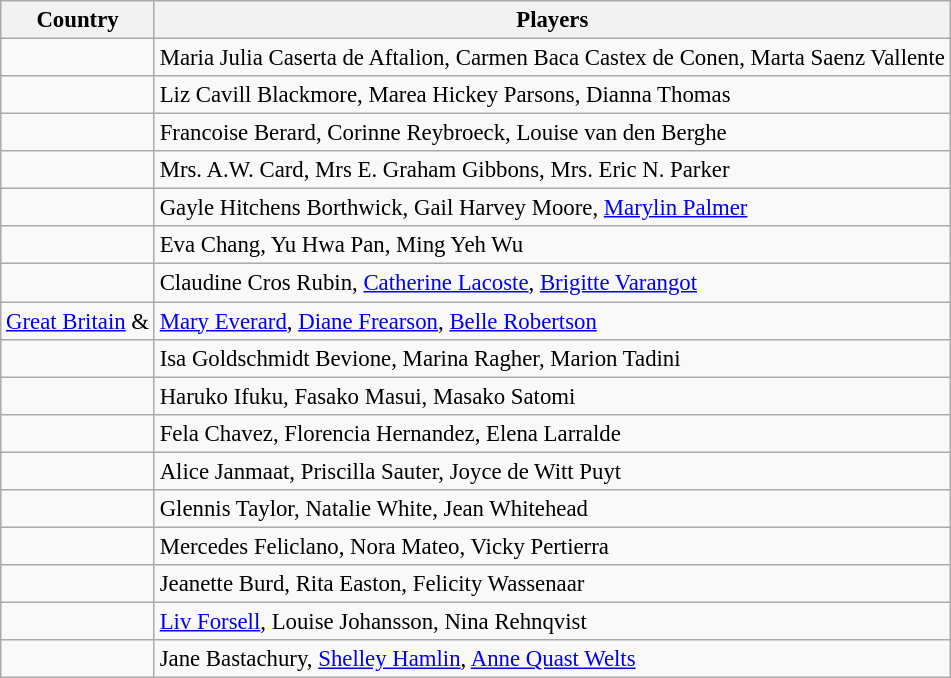<table class="wikitable" style="font-size:95%;">
<tr>
<th>Country</th>
<th>Players</th>
</tr>
<tr>
<td></td>
<td>Maria Julia Caserta de Aftalion, Carmen Baca Castex de Conen, Marta Saenz Vallente</td>
</tr>
<tr>
<td></td>
<td>Liz Cavill Blackmore, Marea Hickey Parsons, Dianna Thomas</td>
</tr>
<tr>
<td></td>
<td>Francoise Berard, Corinne Reybroeck, Louise van den Berghe</td>
</tr>
<tr>
<td></td>
<td>Mrs. A.W. Card, Mrs E. Graham Gibbons, Mrs. Eric N. Parker</td>
</tr>
<tr>
<td></td>
<td>Gayle Hitchens Borthwick, Gail Harvey Moore, <a href='#'>Marylin Palmer</a></td>
</tr>
<tr>
<td></td>
<td>Eva Chang, Yu Hwa Pan, Ming Yeh Wu</td>
</tr>
<tr>
<td></td>
<td>Claudine Cros Rubin, <a href='#'>Catherine Lacoste</a>, <a href='#'>Brigitte Varangot</a></td>
</tr>
<tr>
<td> <a href='#'>Great Britain</a> &<br></td>
<td><a href='#'>Mary Everard</a>, <a href='#'>Diane Frearson</a>, <a href='#'>Belle Robertson</a></td>
</tr>
<tr>
<td></td>
<td>Isa Goldschmidt Bevione, Marina Ragher, Marion Tadini</td>
</tr>
<tr>
<td></td>
<td>Haruko Ifuku, Fasako Masui, Masako Satomi</td>
</tr>
<tr>
<td></td>
<td>Fela Chavez, Florencia Hernandez, Elena Larralde</td>
</tr>
<tr>
<td></td>
<td>Alice Janmaat, Priscilla Sauter, Joyce de Witt Puyt</td>
</tr>
<tr>
<td></td>
<td>Glennis Taylor, Natalie White, Jean Whitehead</td>
</tr>
<tr>
<td></td>
<td>Mercedes Feliclano, Nora Mateo, Vicky Pertierra</td>
</tr>
<tr>
<td></td>
<td>Jeanette Burd, Rita Easton, Felicity Wassenaar</td>
</tr>
<tr>
<td></td>
<td><a href='#'>Liv Forsell</a>, Louise Johansson, Nina Rehnqvist</td>
</tr>
<tr>
<td></td>
<td>Jane Bastachury, <a href='#'>Shelley Hamlin</a>, <a href='#'>Anne Quast Welts</a></td>
</tr>
</table>
